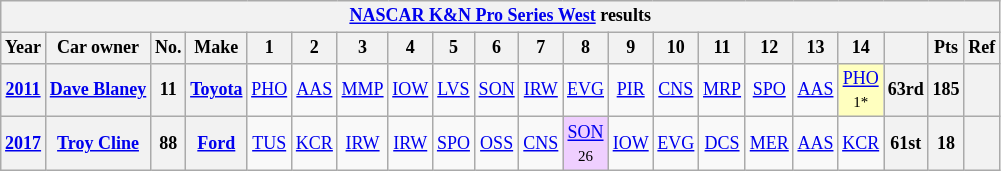<table class="wikitable" style="text-align:center; font-size:75%">
<tr>
<th colspan=23><a href='#'>NASCAR K&N Pro Series West</a> results</th>
</tr>
<tr>
<th>Year</th>
<th>Car owner</th>
<th>No.</th>
<th>Make</th>
<th>1</th>
<th>2</th>
<th>3</th>
<th>4</th>
<th>5</th>
<th>6</th>
<th>7</th>
<th>8</th>
<th>9</th>
<th>10</th>
<th>11</th>
<th>12</th>
<th>13</th>
<th>14</th>
<th></th>
<th>Pts</th>
<th>Ref</th>
</tr>
<tr>
<th><a href='#'>2011</a></th>
<th><a href='#'>Dave Blaney</a></th>
<th>11</th>
<th><a href='#'>Toyota</a></th>
<td><a href='#'>PHO</a></td>
<td><a href='#'>AAS</a></td>
<td><a href='#'>MMP</a></td>
<td><a href='#'>IOW</a></td>
<td><a href='#'>LVS</a></td>
<td><a href='#'>SON</a></td>
<td><a href='#'>IRW</a></td>
<td><a href='#'>EVG</a></td>
<td><a href='#'>PIR</a></td>
<td><a href='#'>CNS</a></td>
<td><a href='#'>MRP</a></td>
<td><a href='#'>SPO</a></td>
<td><a href='#'>AAS</a></td>
<td style="background:#FFFFBF;"><a href='#'>PHO</a><br><small>1*</small></td>
<th>63rd</th>
<th>185</th>
<th></th>
</tr>
<tr>
<th><a href='#'>2017</a></th>
<th><a href='#'>Troy Cline</a></th>
<th>88</th>
<th><a href='#'>Ford</a></th>
<td><a href='#'>TUS</a></td>
<td><a href='#'>KCR</a></td>
<td><a href='#'>IRW</a></td>
<td><a href='#'>IRW</a></td>
<td><a href='#'>SPO</a></td>
<td><a href='#'>OSS</a></td>
<td><a href='#'>CNS</a></td>
<td style="background:#EFCFFF;"><a href='#'>SON</a><br><small>26</small></td>
<td><a href='#'>IOW</a></td>
<td><a href='#'>EVG</a></td>
<td><a href='#'>DCS</a></td>
<td><a href='#'>MER</a></td>
<td><a href='#'>AAS</a></td>
<td><a href='#'>KCR</a></td>
<th>61st</th>
<th>18</th>
<th></th>
</tr>
</table>
